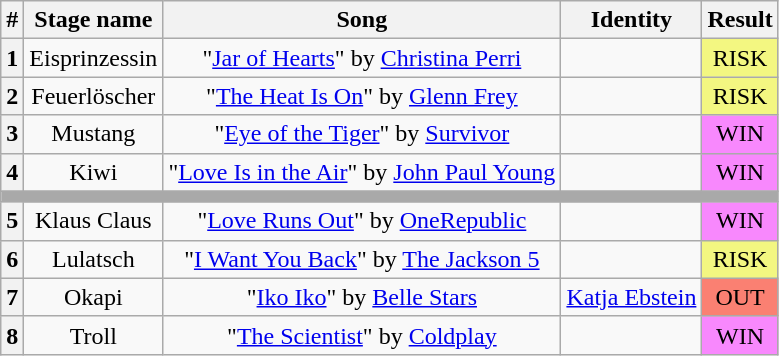<table class="wikitable plainrowheaders" style="text-align: center;">
<tr>
<th>#</th>
<th>Stage name</th>
<th>Song</th>
<th>Identity</th>
<th>Result</th>
</tr>
<tr>
<th>1</th>
<td>Eisprinzessin</td>
<td>"<a href='#'>Jar of Hearts</a>" by <a href='#'>Christina Perri</a></td>
<td></td>
<td bgcolor="F3F781">RISK</td>
</tr>
<tr>
<th>2</th>
<td>Feuerlöscher</td>
<td>"<a href='#'>The Heat Is On</a>" by <a href='#'>Glenn Frey</a></td>
<td></td>
<td bgcolor="F3F781">RISK</td>
</tr>
<tr>
<th>3</th>
<td>Mustang</td>
<td>"<a href='#'>Eye of the Tiger</a>" by <a href='#'>Survivor</a></td>
<td></td>
<td bgcolor="F888FD">WIN</td>
</tr>
<tr>
<th>4</th>
<td>Kiwi</td>
<td>"<a href='#'>Love Is in the Air</a>" by <a href='#'>John Paul Young</a></td>
<td></td>
<td bgcolor="F888FD">WIN</td>
</tr>
<tr>
<td colspan="5" style="background:darkgray"></td>
</tr>
<tr>
<th>5</th>
<td>Klaus Claus</td>
<td>"<a href='#'>Love Runs Out</a>" by <a href='#'>OneRepublic</a></td>
<td></td>
<td bgcolor="F888FD">WIN</td>
</tr>
<tr>
<th>6</th>
<td>Lulatsch</td>
<td>"<a href='#'>I Want You Back</a>" by <a href='#'>The Jackson 5</a></td>
<td></td>
<td bgcolor="F3F781">RISK</td>
</tr>
<tr>
<th>7</th>
<td>Okapi</td>
<td>"<a href='#'>Iko Iko</a>" by <a href='#'>Belle Stars</a></td>
<td><a href='#'>Katja Ebstein</a></td>
<td bgcolor=salmon>OUT</td>
</tr>
<tr>
<th>8</th>
<td>Troll</td>
<td>"<a href='#'>The Scientist</a>" by <a href='#'>Coldplay</a></td>
<td></td>
<td bgcolor="F888FD">WIN</td>
</tr>
</table>
